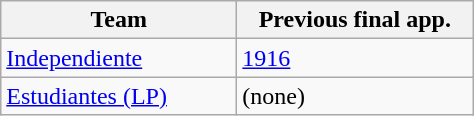<table class="wikitable">
<tr>
<th width=150px>Team</th>
<th width=150px>Previous final app.</th>
</tr>
<tr>
<td><a href='#'>Independiente</a></td>
<td><a href='#'>1916</a></td>
</tr>
<tr>
<td><a href='#'>Estudiantes (LP)</a></td>
<td>(none)</td>
</tr>
</table>
